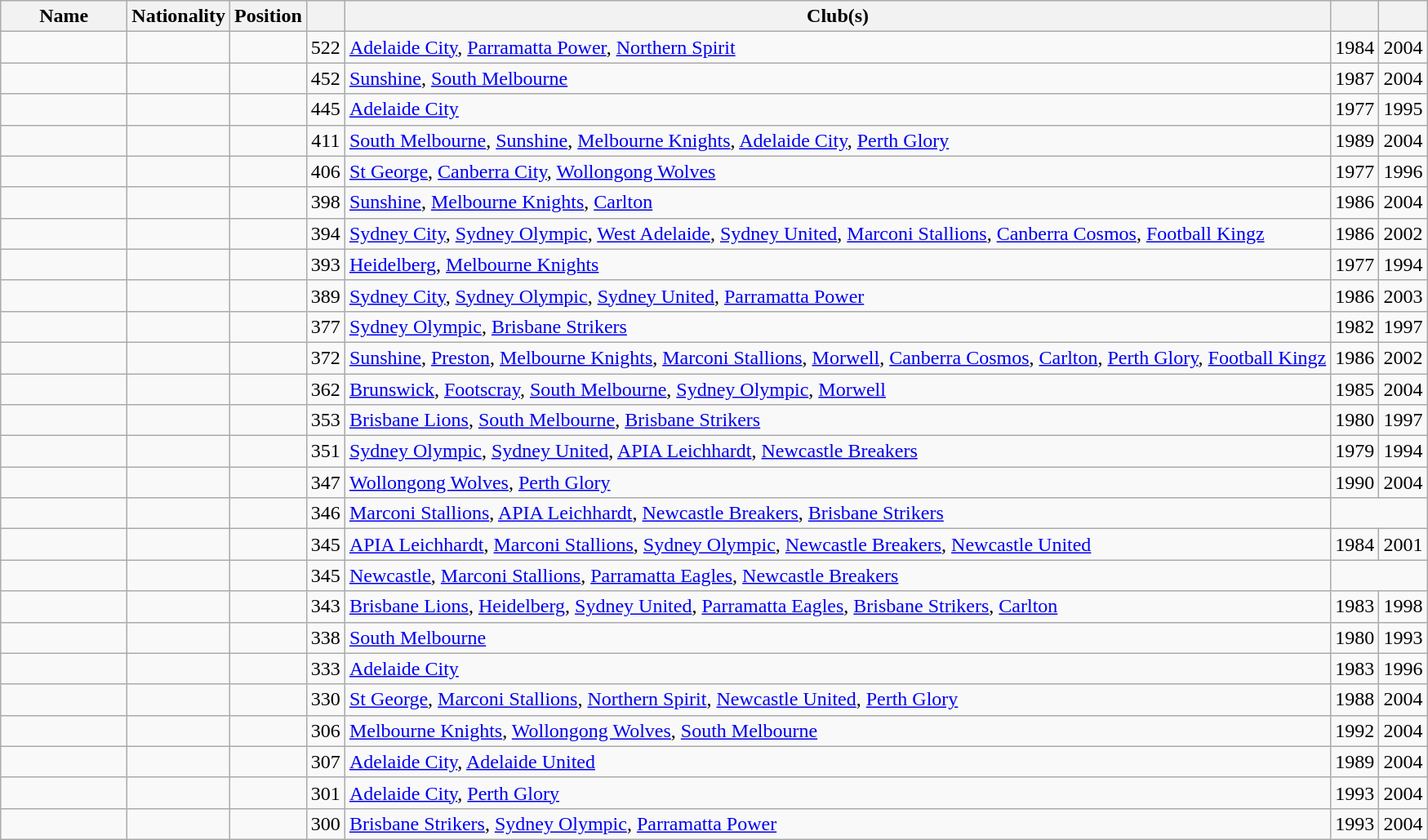<table class="wikitable sortable" style="text-align: center;">
<tr>
<th style="width:6em">Name</th>
<th>Nationality</th>
<th>Position</th>
<th></th>
<th>Club(s)</th>
<th></th>
<th></th>
</tr>
<tr>
<td align="left"></td>
<td align="left"></td>
<td></td>
<td>522</td>
<td align="left"><a href='#'>Adelaide City</a>, <a href='#'>Parramatta Power</a>, <a href='#'>Northern Spirit</a></td>
<td>1984</td>
<td>2004</td>
</tr>
<tr>
<td align="left"></td>
<td align="left"></td>
<td></td>
<td>452</td>
<td align="left"><a href='#'>Sunshine</a>, <a href='#'>South Melbourne</a></td>
<td>1987</td>
<td>2004</td>
</tr>
<tr>
<td align="left"></td>
<td align="left"></td>
<td></td>
<td>445</td>
<td align="left"><a href='#'>Adelaide City</a></td>
<td>1977</td>
<td>1995</td>
</tr>
<tr>
<td align="left"></td>
<td align="left"></td>
<td></td>
<td>411</td>
<td align="left"><a href='#'>South Melbourne</a>, <a href='#'>Sunshine</a>, <a href='#'>Melbourne Knights</a>, <a href='#'>Adelaide City</a>, <a href='#'>Perth Glory</a></td>
<td>1989</td>
<td>2004</td>
</tr>
<tr>
<td align="left"></td>
<td align="left"></td>
<td></td>
<td>406</td>
<td align="left"><a href='#'>St George</a>, <a href='#'>Canberra City</a>, <a href='#'>Wollongong Wolves</a></td>
<td>1977</td>
<td>1996</td>
</tr>
<tr>
<td align="left"></td>
<td align="left"></td>
<td></td>
<td>398</td>
<td align="left"><a href='#'>Sunshine</a>, <a href='#'>Melbourne Knights</a>, <a href='#'>Carlton</a></td>
<td>1986</td>
<td>2004</td>
</tr>
<tr>
<td align="left"></td>
<td align="left"></td>
<td></td>
<td>394</td>
<td align="left"><a href='#'>Sydney City</a>, <a href='#'>Sydney Olympic</a>, <a href='#'>West Adelaide</a>, <a href='#'>Sydney United</a>, <a href='#'>Marconi Stallions</a>, <a href='#'>Canberra Cosmos</a>, <a href='#'>Football Kingz</a></td>
<td>1986</td>
<td>2002</td>
</tr>
<tr>
<td align="left"></td>
<td align="left"></td>
<td></td>
<td>393</td>
<td align="left"><a href='#'>Heidelberg</a>, <a href='#'>Melbourne Knights</a></td>
<td>1977</td>
<td>1994</td>
</tr>
<tr>
<td align="left"></td>
<td align="left"></td>
<td></td>
<td>389</td>
<td align="left"><a href='#'>Sydney City</a>, <a href='#'>Sydney Olympic</a>, <a href='#'>Sydney United</a>, <a href='#'>Parramatta Power</a></td>
<td>1986</td>
<td>2003</td>
</tr>
<tr>
<td align="left"></td>
<td align="left"></td>
<td></td>
<td>377</td>
<td align="left"><a href='#'>Sydney Olympic</a>, <a href='#'>Brisbane Strikers</a></td>
<td>1982</td>
<td>1997</td>
</tr>
<tr>
<td align="left"></td>
<td align="left"></td>
<td></td>
<td>372</td>
<td align="left"><a href='#'>Sunshine</a>, <a href='#'>Preston</a>, <a href='#'>Melbourne Knights</a>, <a href='#'>Marconi Stallions</a>, <a href='#'>Morwell</a>, <a href='#'>Canberra Cosmos</a>, <a href='#'>Carlton</a>, <a href='#'>Perth Glory</a>, <a href='#'>Football Kingz</a></td>
<td>1986</td>
<td>2002</td>
</tr>
<tr>
<td align="left"></td>
<td align="left"></td>
<td></td>
<td>362</td>
<td align="left"><a href='#'>Brunswick</a>, <a href='#'>Footscray</a>, <a href='#'>South Melbourne</a>, <a href='#'>Sydney Olympic</a>, <a href='#'>Morwell</a></td>
<td>1985</td>
<td>2004</td>
</tr>
<tr>
<td align="left"></td>
<td align="left"></td>
<td></td>
<td>353</td>
<td align="left"><a href='#'>Brisbane Lions</a>, <a href='#'>South Melbourne</a>, <a href='#'>Brisbane Strikers</a></td>
<td>1980</td>
<td>1997</td>
</tr>
<tr>
<td align="left"></td>
<td align="left"></td>
<td></td>
<td>351</td>
<td align="left"><a href='#'>Sydney Olympic</a>, <a href='#'>Sydney United</a>, <a href='#'>APIA Leichhardt</a>, <a href='#'>Newcastle Breakers</a></td>
<td>1979</td>
<td>1994</td>
</tr>
<tr>
<td align="left"></td>
<td align="left"></td>
<td></td>
<td>347</td>
<td align="left"><a href='#'>Wollongong Wolves</a>, <a href='#'>Perth Glory</a></td>
<td>1990</td>
<td>2004</td>
</tr>
<tr>
<td align="left"></td>
<td align="left"></td>
<td></td>
<td>346</td>
<td align="left"><a href='#'>Marconi Stallions</a>, <a href='#'>APIA Leichhardt</a>, <a href='#'>Newcastle Breakers</a>, <a href='#'>Brisbane Strikers</a></td>
</tr>
<tr>
<td align="left"></td>
<td align="left"></td>
<td></td>
<td>345</td>
<td align="left"><a href='#'>APIA Leichhardt</a>, <a href='#'>Marconi Stallions</a>, <a href='#'>Sydney Olympic</a>, <a href='#'>Newcastle Breakers</a>, <a href='#'>Newcastle United</a></td>
<td>1984</td>
<td>2001</td>
</tr>
<tr>
<td align="left"></td>
<td align="left"></td>
<td></td>
<td>345</td>
<td align="left"><a href='#'>Newcastle</a>, <a href='#'>Marconi Stallions</a>, <a href='#'>Parramatta Eagles</a>, <a href='#'>Newcastle Breakers</a></td>
</tr>
<tr>
<td align="left"></td>
<td align="left"></td>
<td></td>
<td>343</td>
<td align="left"><a href='#'>Brisbane Lions</a>, <a href='#'>Heidelberg</a>, <a href='#'>Sydney United</a>, <a href='#'>Parramatta Eagles</a>, <a href='#'>Brisbane Strikers</a>, <a href='#'>Carlton</a></td>
<td>1983</td>
<td>1998</td>
</tr>
<tr>
<td align="left"></td>
<td align="left"></td>
<td></td>
<td>338</td>
<td align="left"><a href='#'>South Melbourne</a></td>
<td>1980</td>
<td>1993</td>
</tr>
<tr>
<td align="left"></td>
<td align="left"></td>
<td></td>
<td>333</td>
<td align="left"><a href='#'>Adelaide City</a></td>
<td>1983</td>
<td>1996</td>
</tr>
<tr>
<td align="left"></td>
<td align="left"></td>
<td></td>
<td>330</td>
<td align="left"><a href='#'>St George</a>, <a href='#'>Marconi Stallions</a>, <a href='#'>Northern Spirit</a>, <a href='#'>Newcastle United</a>, <a href='#'>Perth Glory</a></td>
<td>1988</td>
<td>2004</td>
</tr>
<tr>
<td align="left"></td>
<td align="left"></td>
<td></td>
<td>306</td>
<td align="left"><a href='#'>Melbourne Knights</a>, <a href='#'>Wollongong Wolves</a>, <a href='#'>South Melbourne</a></td>
<td>1992</td>
<td>2004</td>
</tr>
<tr>
<td align="left"></td>
<td align="left"></td>
<td></td>
<td>307</td>
<td align="left"><a href='#'>Adelaide City</a>, <a href='#'>Adelaide United</a></td>
<td>1989</td>
<td>2004</td>
</tr>
<tr>
<td align="left"></td>
<td align="left"></td>
<td></td>
<td>301</td>
<td align="left"><a href='#'>Adelaide City</a>, <a href='#'>Perth Glory</a></td>
<td>1993</td>
<td>2004</td>
</tr>
<tr>
<td align="left"></td>
<td align="left"></td>
<td></td>
<td>300</td>
<td align="left"><a href='#'>Brisbane Strikers</a>, <a href='#'>Sydney Olympic</a>, <a href='#'>Parramatta Power</a></td>
<td>1993</td>
<td>2004</td>
</tr>
</table>
